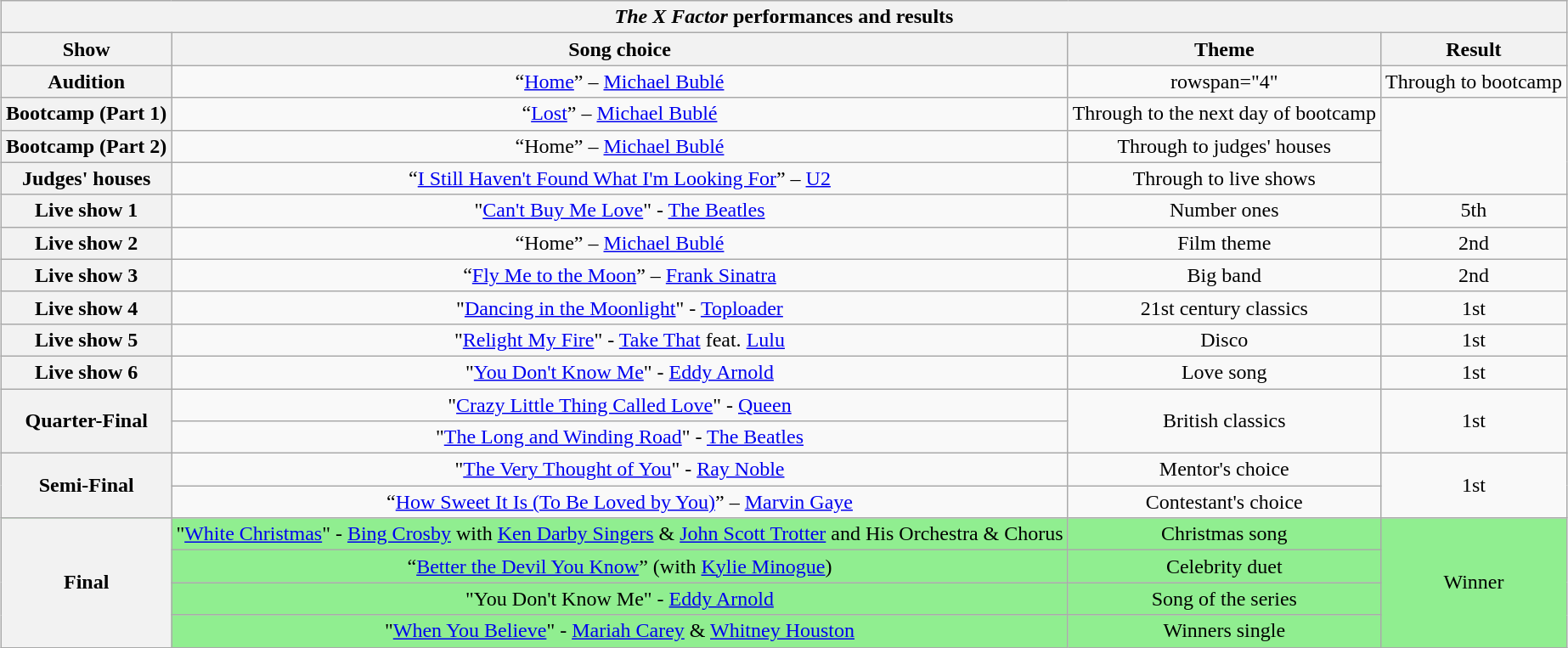<table class="wikitable collapsible collapsed" style="margin:1em auto 1em auto; text-align:center;">
<tr>
<th colspan="4"><em>The X Factor</em> performances and results</th>
</tr>
<tr>
<th style="text-align:centre;">Show</th>
<th style="text-align:centre;">Song choice</th>
<th style="text-align:centre;">Theme</th>
<th style="text-align:centre;">Result</th>
</tr>
<tr>
<th>Audition</th>
<td>“<a href='#'>Home</a>” – <a href='#'>Michael Bublé</a></td>
<td>rowspan="4" </td>
<td>Through to bootcamp</td>
</tr>
<tr>
<th>Bootcamp (Part 1)</th>
<td>“<a href='#'>Lost</a>” – <a href='#'>Michael Bublé</a></td>
<td>Through to the next day of bootcamp</td>
</tr>
<tr>
<th>Bootcamp (Part 2)</th>
<td>“Home” – <a href='#'>Michael Bublé</a></td>
<td>Through to judges' houses</td>
</tr>
<tr>
<th>Judges' houses</th>
<td>“<a href='#'>I Still Haven't Found What I'm Looking For</a>” – <a href='#'>U2</a></td>
<td>Through to live shows</td>
</tr>
<tr>
<th>Live show 1</th>
<td>"<a href='#'>Can't Buy Me Love</a>" - <a href='#'>The Beatles</a></td>
<td>Number ones</td>
<td>5th</td>
</tr>
<tr>
<th>Live show 2</th>
<td>“Home” – <a href='#'>Michael Bublé</a></td>
<td>Film theme</td>
<td>2nd</td>
</tr>
<tr>
<th>Live show 3</th>
<td>“<a href='#'>Fly Me to the Moon</a>” – <a href='#'>Frank Sinatra</a></td>
<td>Big band</td>
<td>2nd</td>
</tr>
<tr>
<th>Live show 4</th>
<td>"<a href='#'>Dancing in the Moonlight</a>" - <a href='#'>Toploader</a></td>
<td>21st century classics</td>
<td>1st</td>
</tr>
<tr>
<th>Live show 5</th>
<td>"<a href='#'>Relight My Fire</a>" - <a href='#'>Take That</a> feat. <a href='#'>Lulu</a></td>
<td>Disco</td>
<td>1st</td>
</tr>
<tr>
<th>Live show 6</th>
<td>"<a href='#'>You Don't Know Me</a>" - <a href='#'>Eddy Arnold</a></td>
<td>Love song</td>
<td>1st</td>
</tr>
<tr>
<th rowspan="2">Quarter-Final</th>
<td>"<a href='#'>Crazy Little Thing Called Love</a>" - <a href='#'>Queen</a></td>
<td rowspan="2">British classics</td>
<td rowspan="2">1st</td>
</tr>
<tr>
<td>"<a href='#'>The Long and Winding Road</a>" - <a href='#'>The Beatles</a></td>
</tr>
<tr>
<th rowspan="2">Semi-Final</th>
<td>"<a href='#'>The Very Thought of You</a>" - <a href='#'>Ray Noble</a></td>
<td>Mentor's choice</td>
<td rowspan="2">1st</td>
</tr>
<tr>
<td>“<a href='#'>How Sweet It Is (To Be Loved by You)</a>” – <a href='#'>Marvin Gaye</a></td>
<td>Contestant's choice</td>
</tr>
<tr style="background:lightgreen;">
<th rowspan="4">Final</th>
<td>"<a href='#'>White Christmas</a>" - <a href='#'>Bing Crosby</a> with <a href='#'>Ken Darby Singers</a> & <a href='#'>John Scott Trotter</a> and His Orchestra & Chorus</td>
<td>Christmas song</td>
<td rowspan="4">Winner</td>
</tr>
<tr style="background:lightgreen;">
<td>“<a href='#'>Better the Devil You Know</a>” (with <a href='#'>Kylie Minogue</a>)</td>
<td>Celebrity duet</td>
</tr>
<tr style="background:lightgreen;">
<td>"You Don't Know Me" - <a href='#'>Eddy Arnold</a></td>
<td>Song of the series</td>
</tr>
<tr style="background:lightgreen;">
<td>"<a href='#'>When You Believe</a>" - <a href='#'>Mariah Carey</a> & <a href='#'>Whitney Houston</a></td>
<td>Winners single</td>
</tr>
</table>
